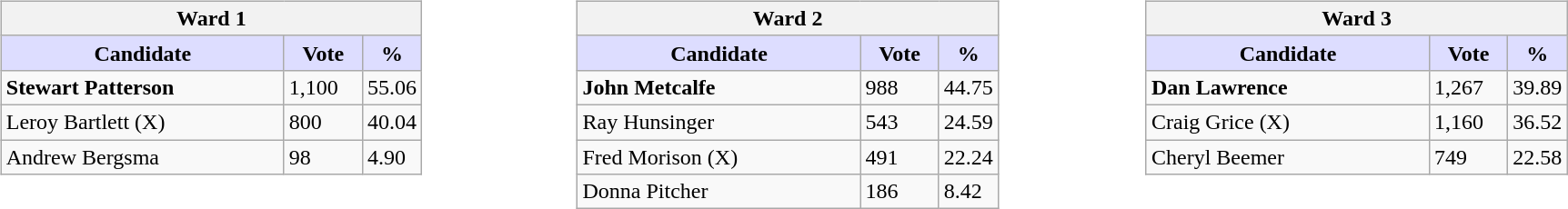<table>
<tr>
<td valign=top width=10%><br><table class=wikitable>
<tr>
<th colspan="3">Ward 1</th>
</tr>
<tr>
<th style="background:#ddf; width:200px;">Candidate</th>
<th style="background:#ddf; width:50px;">Vote</th>
<th style="background:#ddf; width:30px;">%</th>
</tr>
<tr>
<td><strong>Stewart Patterson</strong></td>
<td>1,100</td>
<td>55.06</td>
</tr>
<tr>
<td>Leroy Bartlett (X)</td>
<td>800</td>
<td>40.04</td>
</tr>
<tr>
<td>Andrew Bergsma</td>
<td>98</td>
<td>4.90</td>
</tr>
</table>
</td>
<td valign=top width=10%><br><table class=wikitable>
<tr>
<th colspan="3">Ward 2</th>
</tr>
<tr>
<th style="background:#ddf; width:200px;">Candidate</th>
<th style="background:#ddf; width:50px;">Vote</th>
<th style="background:#ddf; width:30px;">%</th>
</tr>
<tr>
<td><strong>John Metcalfe</strong></td>
<td>988</td>
<td>44.75</td>
</tr>
<tr>
<td>Ray Hunsinger</td>
<td>543</td>
<td>24.59</td>
</tr>
<tr>
<td>Fred Morison (X)</td>
<td>491</td>
<td>22.24</td>
</tr>
<tr>
<td>Donna Pitcher</td>
<td>186</td>
<td>8.42</td>
</tr>
</table>
</td>
<td valign=top width=10%><br><table class=wikitable>
<tr>
<th colspan="3">Ward 3</th>
</tr>
<tr>
<th style="background:#ddf; width:200px;">Candidate</th>
<th style="background:#ddf; width:50px;">Vote</th>
<th style="background:#ddf; width:30px;">%</th>
</tr>
<tr>
<td><strong>Dan Lawrence</strong></td>
<td>1,267</td>
<td>39.89</td>
</tr>
<tr>
<td>Craig Grice (X)</td>
<td>1,160</td>
<td>36.52</td>
</tr>
<tr>
<td>Cheryl Beemer</td>
<td>749</td>
<td>22.58</td>
</tr>
</table>
</td>
</tr>
</table>
